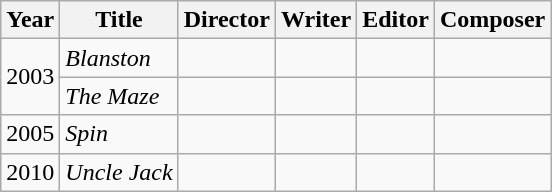<table class="wikitable">
<tr>
<th>Year</th>
<th>Title</th>
<th>Director</th>
<th>Writer</th>
<th>Editor</th>
<th>Composer</th>
</tr>
<tr>
<td rowspan=2>2003</td>
<td><em>Blanston</em></td>
<td></td>
<td></td>
<td></td>
<td></td>
</tr>
<tr>
<td><em>The Maze</em></td>
<td></td>
<td></td>
<td></td>
<td></td>
</tr>
<tr>
<td>2005</td>
<td><em>Spin</em></td>
<td></td>
<td></td>
<td></td>
<td></td>
</tr>
<tr>
<td>2010</td>
<td><em>Uncle Jack</em></td>
<td></td>
<td></td>
<td></td>
<td></td>
</tr>
</table>
